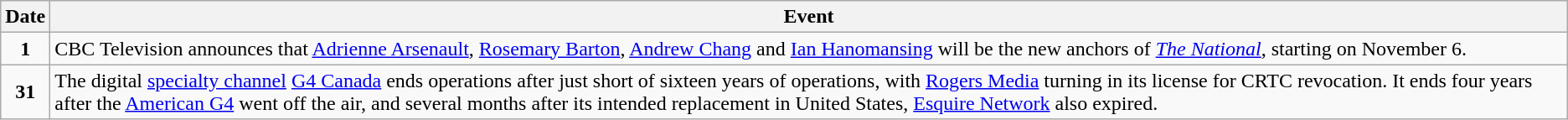<table class="wikitable">
<tr>
<th>Date</th>
<th>Event</th>
</tr>
<tr>
<td style="text-align:center;"><strong>1</strong></td>
<td>CBC Television announces that <a href='#'>Adrienne Arsenault</a>, <a href='#'>Rosemary Barton</a>, <a href='#'>Andrew Chang</a> and <a href='#'>Ian Hanomansing</a> will be the new anchors of <em><a href='#'>The National</a></em>, starting on November 6.</td>
</tr>
<tr>
<td style="text-align:center;"><strong>31</strong></td>
<td>The digital <a href='#'>specialty channel</a> <a href='#'>G4 Canada</a> ends operations after just short of sixteen years of operations, with <a href='#'>Rogers Media</a> turning in its license for CRTC revocation. It ends four years after the <a href='#'>American G4</a> went off the air, and several months after its intended replacement in United States, <a href='#'>Esquire Network</a> also expired.</td>
</tr>
</table>
